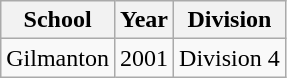<table class="wikitable">
<tr>
<th>School</th>
<th>Year</th>
<th>Division</th>
</tr>
<tr>
<td>Gilmanton</td>
<td>2001</td>
<td>Division 4</td>
</tr>
</table>
